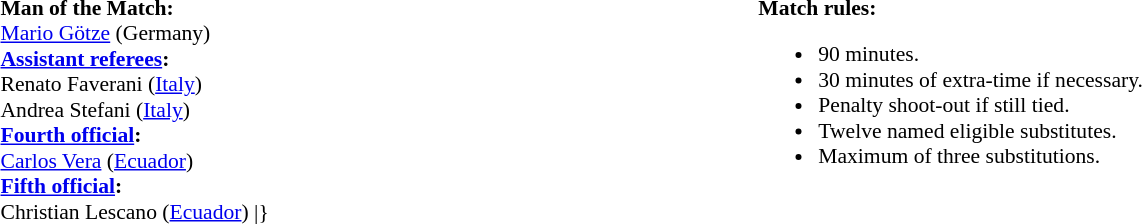<table style="width:100%;font-size:90%">
<tr>
<td><br><strong>Man of the Match:</strong>
<br><a href='#'>Mario Götze</a> (Germany)<br><strong><a href='#'>Assistant referees</a>:</strong>
<br>Renato Faverani (<a href='#'>Italy</a>)
<br>Andrea Stefani (<a href='#'>Italy</a>)
<br><strong><a href='#'>Fourth official</a>:</strong>
<br><a href='#'>Carlos Vera</a> (<a href='#'>Ecuador</a>)
<br><strong><a href='#'>Fifth official</a>:</strong>
<br>Christian Lescano (<a href='#'>Ecuador</a>)
<includeonly>|}</includeonly></td>
<td style="width:60%;vertical-align:top"><br><strong>Match rules:</strong><ul><li>90 minutes.</li><li>30 minutes of extra-time if necessary.</li><li>Penalty shoot-out if still tied.</li><li>Twelve named eligible substitutes.</li><li>Maximum of three substitutions.</li></ul></td>
</tr>
</table>
